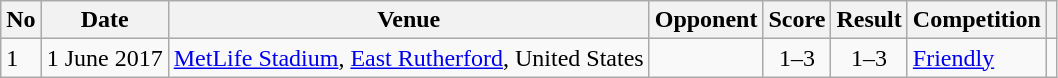<table class="wikitable">
<tr>
<th>No</th>
<th>Date</th>
<th>Venue</th>
<th>Opponent</th>
<th>Score</th>
<th>Result</th>
<th>Competition</th>
<th></th>
</tr>
<tr>
<td>1</td>
<td>1 June 2017</td>
<td><a href='#'>MetLife Stadium</a>, <a href='#'>East Rutherford</a>, United States</td>
<td></td>
<td style=text-align:center>1–3</td>
<td style=text-align:center>1–3</td>
<td><a href='#'>Friendly</a></td>
<td></td>
</tr>
</table>
